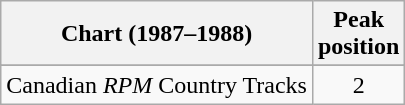<table class="wikitable sortable">
<tr>
<th align="left">Chart (1987–1988)</th>
<th align="center">Peak<br>position</th>
</tr>
<tr>
</tr>
<tr>
<td align="left">Canadian <em>RPM</em> Country Tracks</td>
<td align="center">2</td>
</tr>
</table>
